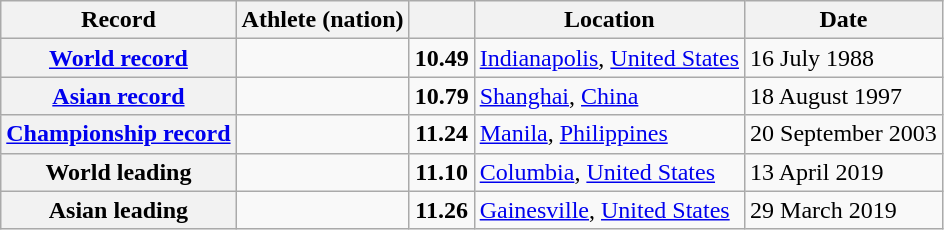<table class="wikitable">
<tr>
<th scope="col">Record</th>
<th scope="col">Athlete (nation)</th>
<th scope="col"></th>
<th scope="col">Location</th>
<th scope="col">Date</th>
</tr>
<tr>
<th scope="row"><a href='#'>World record</a></th>
<td></td>
<td align="center"><strong>10.49</strong></td>
<td><a href='#'>Indianapolis</a>, <a href='#'>United States</a></td>
<td>16 July 1988</td>
</tr>
<tr>
<th scope="row"><a href='#'>Asian record</a></th>
<td></td>
<td align="center"><strong>10.79</strong></td>
<td><a href='#'>Shanghai</a>, <a href='#'>China</a></td>
<td>18 August 1997</td>
</tr>
<tr>
<th><a href='#'>Championship record</a></th>
<td></td>
<td align="center"><strong>11.24</strong></td>
<td><a href='#'>Manila</a>, <a href='#'>Philippines</a></td>
<td>20 September 2003</td>
</tr>
<tr>
<th scope="row">World leading</th>
<td></td>
<td align="center"><strong>11.10</strong></td>
<td><a href='#'>Columbia</a>, <a href='#'>United States</a></td>
<td>13 April 2019</td>
</tr>
<tr>
<th scope="row">Asian leading</th>
<td></td>
<td align="center"><strong>11.26</strong></td>
<td><a href='#'>Gainesville</a>, <a href='#'>United States</a></td>
<td>29 March 2019</td>
</tr>
</table>
